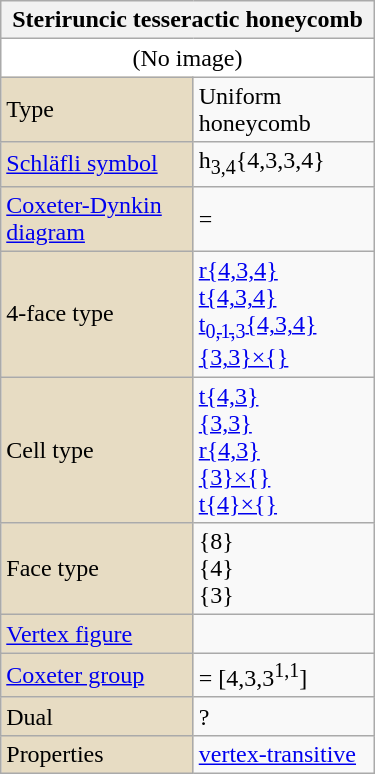<table class="wikitable" align="right" style="margin-left:10px" width="250">
<tr>
<th bgcolor=#e7dcc3 colspan=2>Steriruncic tesseractic honeycomb</th>
</tr>
<tr>
<td bgcolor=#ffffff align=center colspan=2>(No image)</td>
</tr>
<tr>
<td bgcolor=#e7dcc3>Type</td>
<td>Uniform honeycomb</td>
</tr>
<tr>
<td bgcolor=#e7dcc3><a href='#'>Schläfli symbol</a></td>
<td>h<sub>3,4</sub>{4,3,3,4}</td>
</tr>
<tr>
<td bgcolor=#e7dcc3><a href='#'>Coxeter-Dynkin diagram</a></td>
<td> = </td>
</tr>
<tr>
<td bgcolor=#e7dcc3>4-face type</td>
<td><a href='#'>r{4,3,4}</a><br><a href='#'>t{4,3,4}</a><br><a href='#'>t<sub>0,1,3</sub>{4,3,4}</a><br><a href='#'>{3,3}×{}</a></td>
</tr>
<tr>
<td bgcolor=#e7dcc3>Cell type</td>
<td><a href='#'>t{4,3}</a><br><a href='#'>{3,3}</a><br><a href='#'>r{4,3}</a><br><a href='#'>{3}×{}</a><br><a href='#'>t{4}×{}</a></td>
</tr>
<tr>
<td bgcolor=#e7dcc3>Face type</td>
<td>{8}<br>{4}<br>{3}</td>
</tr>
<tr>
<td bgcolor=#e7dcc3><a href='#'>Vertex figure</a></td>
<td></td>
</tr>
<tr>
<td bgcolor=#e7dcc3><a href='#'>Coxeter group</a></td>
<td> = [4,3,3<sup>1,1</sup>]</td>
</tr>
<tr>
<td bgcolor=#e7dcc3>Dual</td>
<td>?</td>
</tr>
<tr>
<td bgcolor=#e7dcc3>Properties</td>
<td><a href='#'>vertex-transitive</a></td>
</tr>
</table>
